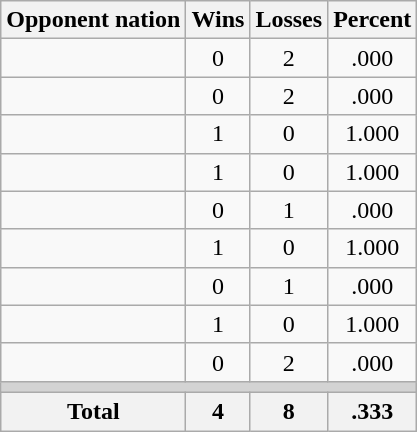<table class=wikitable>
<tr>
<th>Opponent nation</th>
<th>Wins</th>
<th>Losses</th>
<th>Percent</th>
</tr>
<tr align=center>
<td align=left></td>
<td>0</td>
<td>2</td>
<td>.000</td>
</tr>
<tr align=center>
<td align=left></td>
<td>0</td>
<td>2</td>
<td>.000</td>
</tr>
<tr align=center>
<td align=left></td>
<td>1</td>
<td>0</td>
<td>1.000</td>
</tr>
<tr align=center>
<td align=left></td>
<td>1</td>
<td>0</td>
<td>1.000</td>
</tr>
<tr align=center>
<td align=left></td>
<td>0</td>
<td>1</td>
<td>.000</td>
</tr>
<tr align=center>
<td align=left></td>
<td>1</td>
<td>0</td>
<td>1.000</td>
</tr>
<tr align=center>
<td align=left></td>
<td>0</td>
<td>1</td>
<td>.000</td>
</tr>
<tr align=center>
<td align=left></td>
<td>1</td>
<td>0</td>
<td>1.000</td>
</tr>
<tr align=center>
<td align=left></td>
<td>0</td>
<td>2</td>
<td>.000</td>
</tr>
<tr>
<td colspan=4 bgcolor=lightgray></td>
</tr>
<tr>
<th>Total</th>
<th>4</th>
<th>8</th>
<th>.333</th>
</tr>
</table>
